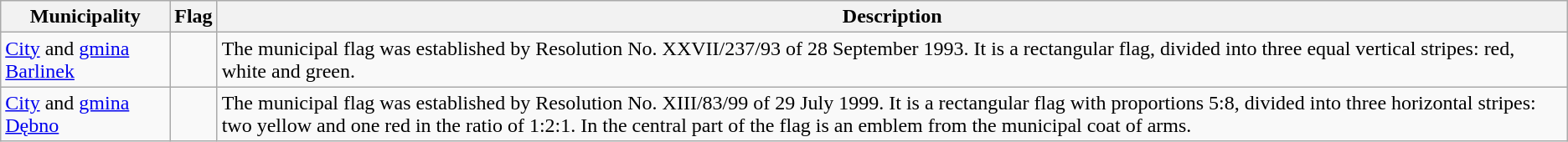<table class="wikitable">
<tr>
<th>Municipality</th>
<th>Flag</th>
<th>Description</th>
</tr>
<tr>
<td><a href='#'>City</a> and <a href='#'>gmina Barlinek</a></td>
<td></td>
<td>The municipal flag was established by Resolution No. XXVII/237/93 of 28 September 1993. It is a rectangular flag, divided into three equal vertical stripes: red, white and green.</td>
</tr>
<tr>
<td><a href='#'>City</a> and <a href='#'>gmina Dębno</a></td>
<td></td>
<td>The municipal flag was established by Resolution No. XIII/83/99 of 29 July 1999. It is a rectangular flag with proportions 5:8, divided into three horizontal stripes: two yellow and one red in the ratio of 1:2:1. In the central part of the flag is an emblem from the municipal coat of arms.</td>
</tr>
</table>
